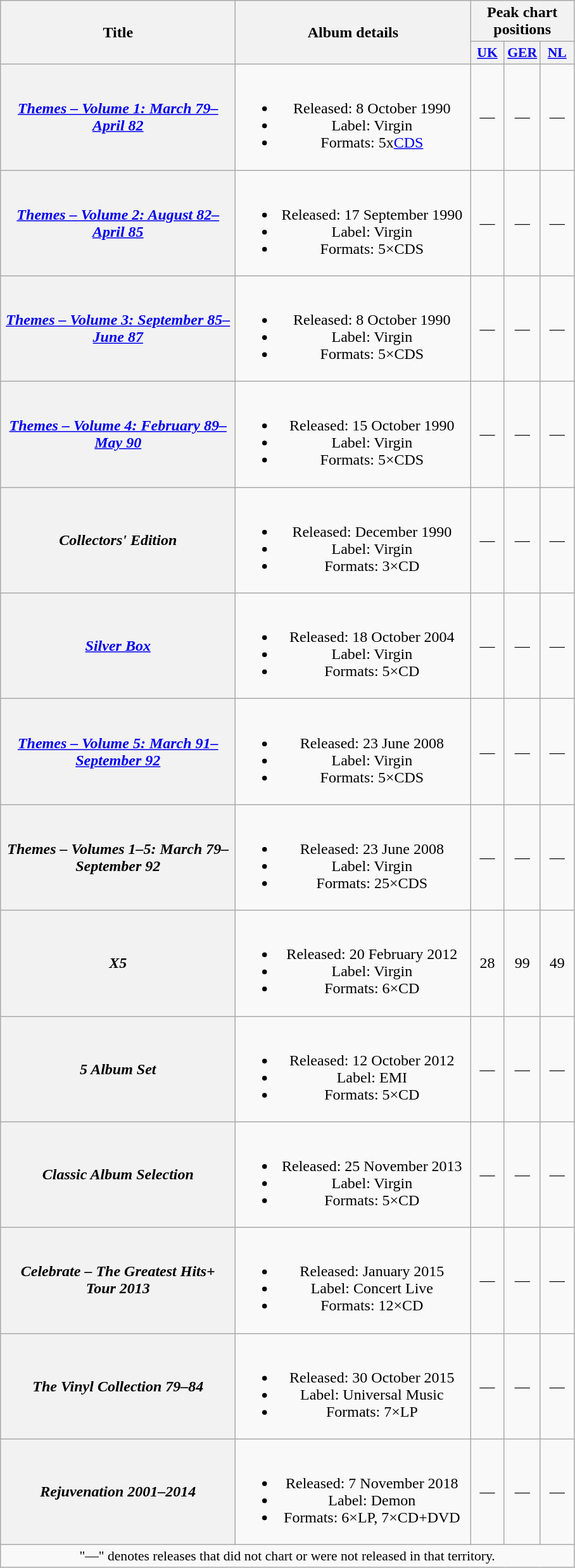<table class="wikitable plainrowheaders" style="text-align:center;">
<tr>
<th rowspan="2" scope="col" style="width:15em;">Title</th>
<th rowspan="2" scope="col" style="width:15em;">Album details</th>
<th colspan="3">Peak chart positions</th>
</tr>
<tr>
<th scope="col" style="width:2em;font-size:90%;"><a href='#'>UK</a><br></th>
<th scope="col" style="width:2em;font-size:90%;"><a href='#'>GER</a><br></th>
<th scope="col" style="width:2em;font-size:90%;"><a href='#'>NL</a><br></th>
</tr>
<tr>
<th scope="row"><em><a href='#'>Themes – Volume 1: March 79–April 82</a></em></th>
<td><br><ul><li>Released: 8 October 1990</li><li>Label: Virgin</li><li>Formats: 5x<a href='#'>CDS</a></li></ul></td>
<td>—</td>
<td>—</td>
<td>—</td>
</tr>
<tr>
<th scope="row"><em><a href='#'>Themes – Volume 2: August 82–April 85</a></em></th>
<td><br><ul><li>Released: 17 September 1990</li><li>Label: Virgin</li><li>Formats: 5×CDS</li></ul></td>
<td>—</td>
<td>—</td>
<td>—</td>
</tr>
<tr>
<th scope="row"><em><a href='#'>Themes – Volume 3: September 85–June 87</a></em></th>
<td><br><ul><li>Released: 8 October 1990</li><li>Label: Virgin</li><li>Formats: 5×CDS</li></ul></td>
<td>—</td>
<td>—</td>
<td>—</td>
</tr>
<tr>
<th scope="row"><em><a href='#'>Themes – Volume 4: February 89–May 90</a></em></th>
<td><br><ul><li>Released: 15 October 1990</li><li>Label: Virgin</li><li>Formats: 5×CDS</li></ul></td>
<td>—</td>
<td>—</td>
<td>—</td>
</tr>
<tr>
<th scope="row"><em>Collectors' Edition</em></th>
<td><br><ul><li>Released: December 1990</li><li>Label: Virgin</li><li>Formats: 3×CD</li></ul></td>
<td>—</td>
<td>—</td>
<td>—</td>
</tr>
<tr>
<th scope="row"><em><a href='#'>Silver Box</a></em></th>
<td><br><ul><li>Released: 18 October 2004</li><li>Label: Virgin</li><li>Formats: 5×CD</li></ul></td>
<td>—</td>
<td>—</td>
<td>—</td>
</tr>
<tr>
<th scope="row"><em><a href='#'>Themes – Volume 5: March 91–September 92</a></em></th>
<td><br><ul><li>Released: 23 June 2008</li><li>Label: Virgin</li><li>Formats: 5×CDS</li></ul></td>
<td>—</td>
<td>—</td>
<td>—</td>
</tr>
<tr>
<th scope="row"><em>Themes – Volumes 1–5: March 79–September 92</em></th>
<td><br><ul><li>Released: 23 June 2008</li><li>Label: Virgin</li><li>Formats: 25×CDS</li></ul></td>
<td>—</td>
<td>—</td>
<td>—</td>
</tr>
<tr>
<th scope="row"><em>X5</em></th>
<td><br><ul><li>Released: 20 February 2012</li><li>Label: Virgin</li><li>Formats: 6×CD</li></ul></td>
<td>28</td>
<td>99</td>
<td>49</td>
</tr>
<tr>
<th scope="row"><em>5 Album Set</em></th>
<td><br><ul><li>Released: 12 October 2012</li><li>Label: EMI</li><li>Formats: 5×CD</li></ul></td>
<td>—</td>
<td>—</td>
<td>—</td>
</tr>
<tr>
<th scope="row"><em>Classic Album Selection</em></th>
<td><br><ul><li>Released: 25 November 2013</li><li>Label: Virgin</li><li>Formats: 5×CD</li></ul></td>
<td>—</td>
<td>—</td>
<td>—</td>
</tr>
<tr>
<th scope="row"><em>Celebrate – The Greatest Hits+ Tour 2013</em></th>
<td><br><ul><li>Released: January 2015</li><li>Label: Concert Live</li><li>Formats: 12×CD</li></ul></td>
<td>—</td>
<td>—</td>
<td>—</td>
</tr>
<tr>
<th scope="row"><em>The Vinyl Collection 79–84</em></th>
<td><br><ul><li>Released: 30 October 2015</li><li>Label: Universal Music</li><li>Formats: 7×LP</li></ul></td>
<td>—</td>
<td>—</td>
<td>—</td>
</tr>
<tr>
<th scope="row"><em>Rejuvenation 2001–2014</em></th>
<td><br><ul><li>Released: 7 November 2018</li><li>Label: Demon</li><li>Formats: 6×LP, 7×CD+DVD</li></ul></td>
<td>—</td>
<td>—</td>
<td>—</td>
</tr>
<tr>
<td colspan="5" style="font-size:90%">"—" denotes releases that did not chart or were not released in that territory.</td>
</tr>
</table>
